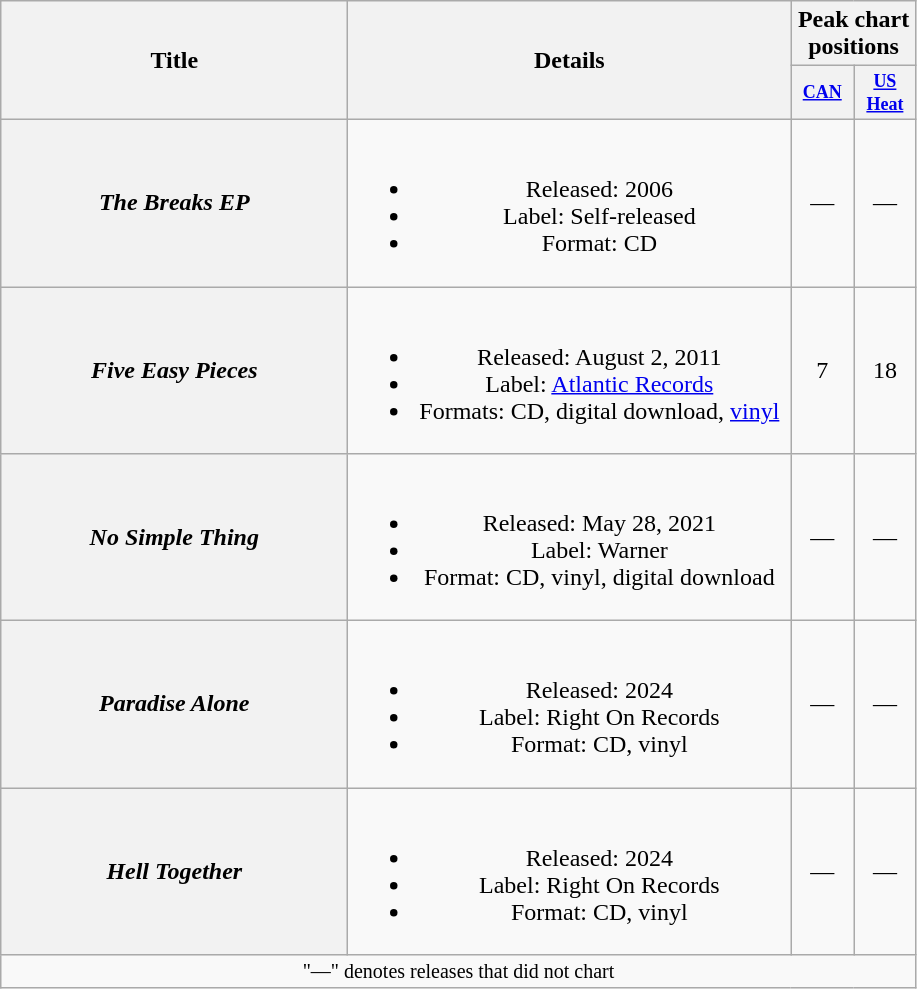<table class="wikitable plainrowheaders" style="text-align:center;">
<tr>
<th rowspan="2" style="width:14em;">Title</th>
<th rowspan="2" style="width:18em;">Details</th>
<th scope="col" colspan="2">Peak chart positions</th>
</tr>
<tr style="font-size:smaller;">
<th scope="col" style="width:3em;font-size:90%;"><a href='#'>CAN</a><br></th>
<th scope="col" style="width:3em;font-size:90%;"><a href='#'>US<br>Heat</a><br></th>
</tr>
<tr>
<th scope="row"><em>The Breaks EP</em></th>
<td><br><ul><li>Released: 2006</li><li>Label: Self-released</li><li>Format: CD</li></ul></td>
<td>—</td>
<td>—</td>
</tr>
<tr>
<th scope="row"><em>Five Easy Pieces</em></th>
<td><br><ul><li>Released: August 2, 2011</li><li>Label: <a href='#'>Atlantic Records</a></li><li>Formats: CD, digital download, <a href='#'>vinyl</a></li></ul></td>
<td>7</td>
<td>18</td>
</tr>
<tr>
<th scope="row"><em>No Simple Thing</em></th>
<td><br><ul><li>Released: May 28, 2021</li><li>Label: Warner</li><li>Format: CD, vinyl, digital download</li></ul></td>
<td>—</td>
<td>—</td>
</tr>
<tr>
<th scope="row"><em>Paradise Alone</em></th>
<td><br><ul><li>Released: 2024</li><li>Label: Right On Records</li><li>Format: CD, vinyl</li></ul></td>
<td>—</td>
<td>—</td>
</tr>
<tr>
<th scope="row"><em>Hell Together</em></th>
<td><br><ul><li>Released: 2024</li><li>Label: Right On Records</li><li>Format: CD, vinyl</li></ul></td>
<td>—</td>
<td>—</td>
</tr>
<tr>
<td colspan="10" style="font-size:10pt">"—" denotes releases that did not chart</td>
</tr>
</table>
